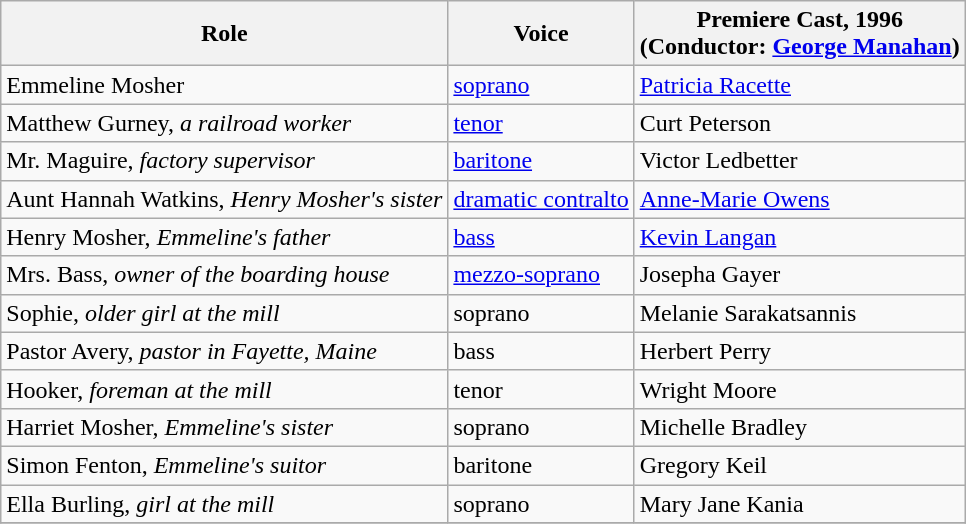<table class="wikitable">
<tr>
<th>Role</th>
<th>Voice</th>
<th>Premiere Cast, 1996<br>(Conductor: <a href='#'>George Manahan</a>)</th>
</tr>
<tr>
<td>Emmeline Mosher</td>
<td><a href='#'>soprano</a></td>
<td><a href='#'>Patricia Racette</a></td>
</tr>
<tr>
<td>Matthew Gurney, <em>a railroad worker</em></td>
<td><a href='#'>tenor</a></td>
<td>Curt Peterson</td>
</tr>
<tr>
<td>Mr. Maguire, <em>factory supervisor</em></td>
<td><a href='#'>baritone</a></td>
<td>Victor Ledbetter</td>
</tr>
<tr>
<td>Aunt Hannah Watkins, <em>Henry Mosher's sister</em></td>
<td><a href='#'>dramatic contralto</a></td>
<td><a href='#'>Anne-Marie Owens</a></td>
</tr>
<tr>
<td>Henry Mosher, <em>Emmeline's father</em></td>
<td><a href='#'>bass</a></td>
<td><a href='#'>Kevin Langan</a></td>
</tr>
<tr>
<td>Mrs. Bass, <em>owner of the boarding house</em></td>
<td><a href='#'>mezzo-soprano</a></td>
<td>Josepha Gayer</td>
</tr>
<tr>
<td>Sophie, <em>older girl at the mill</em></td>
<td>soprano</td>
<td>Melanie Sarakatsannis</td>
</tr>
<tr>
<td>Pastor Avery, <em>pastor in Fayette, Maine</em></td>
<td>bass</td>
<td>Herbert Perry</td>
</tr>
<tr>
<td>Hooker, <em>foreman at the mill</em></td>
<td>tenor</td>
<td>Wright Moore</td>
</tr>
<tr>
<td>Harriet Mosher, <em>Emmeline's sister</em></td>
<td>soprano</td>
<td>Michelle Bradley</td>
</tr>
<tr>
<td>Simon Fenton, <em>Emmeline's suitor</em></td>
<td>baritone</td>
<td>Gregory Keil</td>
</tr>
<tr>
<td>Ella Burling, <em>girl at the mill</em></td>
<td>soprano</td>
<td>Mary Jane Kania</td>
</tr>
<tr>
</tr>
</table>
